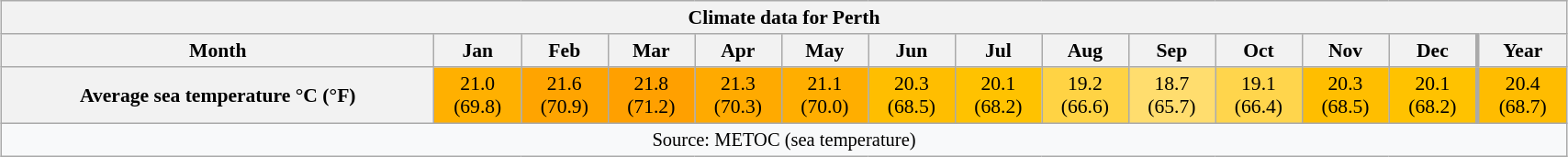<table style="width:90%;text-align:center;font-size:90%;line-height:1.2em;margin-left:auto;margin-right:auto" class="wikitable">
<tr>
<th Colspan=14>Climate data for Perth</th>
</tr>
<tr>
<th>Month</th>
<th>Jan</th>
<th>Feb</th>
<th>Mar</th>
<th>Apr</th>
<th>May</th>
<th>Jun</th>
<th>Jul</th>
<th>Aug</th>
<th>Sep</th>
<th>Oct</th>
<th>Nov</th>
<th>Dec</th>
<th style="border-left-width:medium">Year</th>
</tr>
<tr>
<th>Average sea temperature °C (°F)</th>
<td style="background:#ffb000; color:#000;">21.0<br>(69.8)</td>
<td style="background:#ffa400; color:#000;">21.6<br>(70.9)</td>
<td style="background:#ffa000; color:#000;">21.8<br>(71.2)</td>
<td style="background:#fa0; color:#000;">21.3<br>(70.3)</td>
<td style="background:#ffae00; color:#000;">21.1<br>(70.0)</td>
<td style="background:#ffbe00; color:#000;">20.3<br>(68.5)</td>
<td style="background:#ffc200; color:#000;">20.1<br>(68.2)</td>
<td style="background:#ffd344; color:#000;">19.2<br>(66.6)</td>
<td style="background:#ffdd6e; color:#000;">18.7<br>(65.7)</td>
<td style="background:#ffd54c; color:#000;">19.1<br>(66.4)</td>
<td style="background:#ffbe00; color:#000;">20.3<br>(68.5)</td>
<td style="background:#ffc200; color:#000;">20.1<br>(68.2)</td>
<td style="background:#ffbc00; color:#000; border-left-width:medium;">20.4<br>(68.7)</td>
</tr>
<tr>
<th Colspan=14 style="background:#f8f9fa;font-weight:normal;font-size:95%;">Source: METOC (sea temperature)</th>
</tr>
</table>
